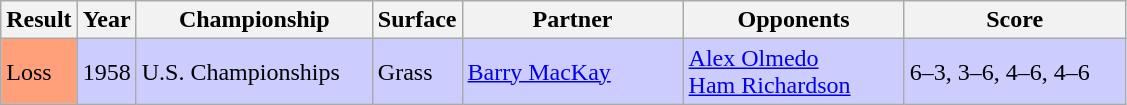<table class="sortable wikitable">
<tr>
<th style="width:40px">Result</th>
<th style="width:30px">Year</th>
<th style="width:150px">Championship</th>
<th style="width:50px">Surface</th>
<th style="width:140px">Partner</th>
<th style="width:140px">Opponents</th>
<th style="width:140px" class="unsortable">Score</th>
</tr>
<tr style="background:#ccf;">
<td style="background:#ffa07a;">Loss</td>
<td>1958</td>
<td>U.S. Championships</td>
<td>Grass</td>
<td> <a href='#'>Barry MacKay</a></td>
<td> <a href='#'>Alex Olmedo</a><br> <a href='#'>Ham Richardson</a></td>
<td>6–3, 3–6, 4–6, 4–6</td>
</tr>
</table>
